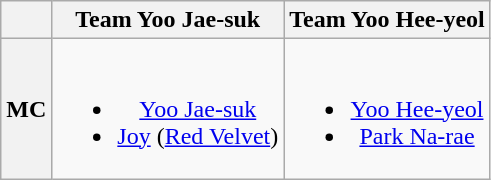<table class="wikitable collapsible collapsed" style="text-align:center;">
<tr>
<th></th>
<th>Team Yoo Jae-suk</th>
<th>Team Yoo Hee-yeol</th>
</tr>
<tr>
<th>MC</th>
<td><br><ul><li><a href='#'>Yoo Jae-suk</a></li><li><a href='#'>Joy</a> (<a href='#'>Red Velvet</a>)</li></ul></td>
<td><br><ul><li><a href='#'>Yoo Hee-yeol</a></li><li><a href='#'>Park Na-rae</a></li></ul></td>
</tr>
</table>
